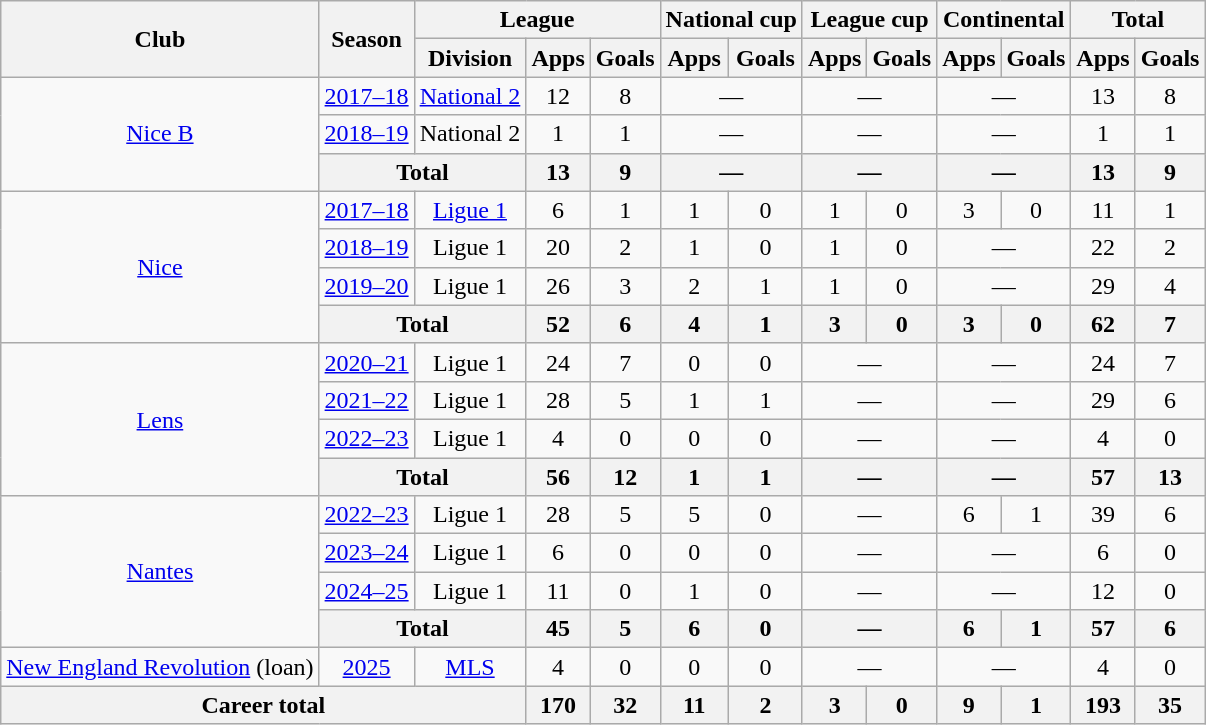<table class="wikitable" style="text-align: center">
<tr>
<th rowspan="2">Club</th>
<th rowspan="2">Season</th>
<th colspan="3">League</th>
<th colspan="2">National cup</th>
<th colspan="2">League cup</th>
<th colspan="2">Continental</th>
<th colspan="2">Total</th>
</tr>
<tr>
<th>Division</th>
<th>Apps</th>
<th>Goals</th>
<th>Apps</th>
<th>Goals</th>
<th>Apps</th>
<th>Goals</th>
<th>Apps</th>
<th>Goals</th>
<th>Apps</th>
<th>Goals</th>
</tr>
<tr>
<td rowspan="3"><a href='#'>Nice B</a></td>
<td><a href='#'>2017–18</a></td>
<td><a href='#'>National 2</a></td>
<td>12</td>
<td>8</td>
<td colspan="2">—</td>
<td colspan="2">—</td>
<td colspan="2">—</td>
<td>13</td>
<td>8</td>
</tr>
<tr>
<td><a href='#'>2018–19</a></td>
<td>National 2</td>
<td>1</td>
<td>1</td>
<td colspan="2">—</td>
<td colspan="2">—</td>
<td colspan="2">—</td>
<td>1</td>
<td>1</td>
</tr>
<tr>
<th colspan="2">Total</th>
<th>13</th>
<th>9</th>
<th colspan="2">—</th>
<th colspan="2">—</th>
<th colspan="2">—</th>
<th>13</th>
<th>9</th>
</tr>
<tr>
<td rowspan="4"><a href='#'>Nice</a></td>
<td><a href='#'>2017–18</a></td>
<td><a href='#'>Ligue 1</a></td>
<td>6</td>
<td>1</td>
<td>1</td>
<td>0</td>
<td>1</td>
<td>0</td>
<td>3</td>
<td>0</td>
<td>11</td>
<td>1</td>
</tr>
<tr>
<td><a href='#'>2018–19</a></td>
<td>Ligue 1</td>
<td>20</td>
<td>2</td>
<td>1</td>
<td>0</td>
<td>1</td>
<td>0</td>
<td colspan="2">—</td>
<td>22</td>
<td>2</td>
</tr>
<tr>
<td><a href='#'>2019–20</a></td>
<td>Ligue 1</td>
<td>26</td>
<td>3</td>
<td>2</td>
<td>1</td>
<td>1</td>
<td>0</td>
<td colspan="2">—</td>
<td>29</td>
<td>4</td>
</tr>
<tr>
<th colspan="2">Total</th>
<th>52</th>
<th>6</th>
<th>4</th>
<th>1</th>
<th>3</th>
<th>0</th>
<th>3</th>
<th>0</th>
<th>62</th>
<th>7</th>
</tr>
<tr>
<td rowspan="4"><a href='#'>Lens</a></td>
<td><a href='#'>2020–21</a></td>
<td>Ligue 1</td>
<td>24</td>
<td>7</td>
<td>0</td>
<td>0</td>
<td colspan="2">—</td>
<td colspan="2">—</td>
<td>24</td>
<td>7</td>
</tr>
<tr>
<td><a href='#'>2021–22</a></td>
<td>Ligue 1</td>
<td>28</td>
<td>5</td>
<td>1</td>
<td>1</td>
<td colspan="2">—</td>
<td colspan="2">—</td>
<td>29</td>
<td>6</td>
</tr>
<tr>
<td><a href='#'>2022–23</a></td>
<td>Ligue 1</td>
<td>4</td>
<td>0</td>
<td>0</td>
<td>0</td>
<td colspan="2">—</td>
<td colspan="2">—</td>
<td>4</td>
<td>0</td>
</tr>
<tr>
<th colspan="2">Total</th>
<th>56</th>
<th>12</th>
<th>1</th>
<th>1</th>
<th colspan="2">—</th>
<th colspan="2">—</th>
<th>57</th>
<th>13</th>
</tr>
<tr>
<td rowspan="4"><a href='#'>Nantes</a></td>
<td><a href='#'>2022–23</a></td>
<td>Ligue 1</td>
<td>28</td>
<td>5</td>
<td>5</td>
<td>0</td>
<td colspan="2">—</td>
<td>6</td>
<td>1</td>
<td>39</td>
<td>6</td>
</tr>
<tr>
<td><a href='#'>2023–24</a></td>
<td>Ligue 1</td>
<td>6</td>
<td>0</td>
<td>0</td>
<td>0</td>
<td colspan="2">—</td>
<td colspan="2">—</td>
<td>6</td>
<td>0</td>
</tr>
<tr>
<td><a href='#'>2024–25</a></td>
<td>Ligue 1</td>
<td>11</td>
<td>0</td>
<td>1</td>
<td>0</td>
<td colspan="2">—</td>
<td colspan="2">—</td>
<td>12</td>
<td>0</td>
</tr>
<tr>
<th colspan="2">Total</th>
<th>45</th>
<th>5</th>
<th>6</th>
<th>0</th>
<th colspan="2">—</th>
<th>6</th>
<th>1</th>
<th>57</th>
<th>6</th>
</tr>
<tr>
<td><a href='#'>New England Revolution</a> (loan)</td>
<td><a href='#'>2025</a></td>
<td><a href='#'>MLS</a></td>
<td>4</td>
<td>0</td>
<td>0</td>
<td>0</td>
<td colspan="2">—</td>
<td colspan="2">—</td>
<td>4</td>
<td>0</td>
</tr>
<tr>
<th colspan="3">Career total</th>
<th>170</th>
<th>32</th>
<th>11</th>
<th>2</th>
<th>3</th>
<th>0</th>
<th>9</th>
<th>1</th>
<th>193</th>
<th>35</th>
</tr>
</table>
